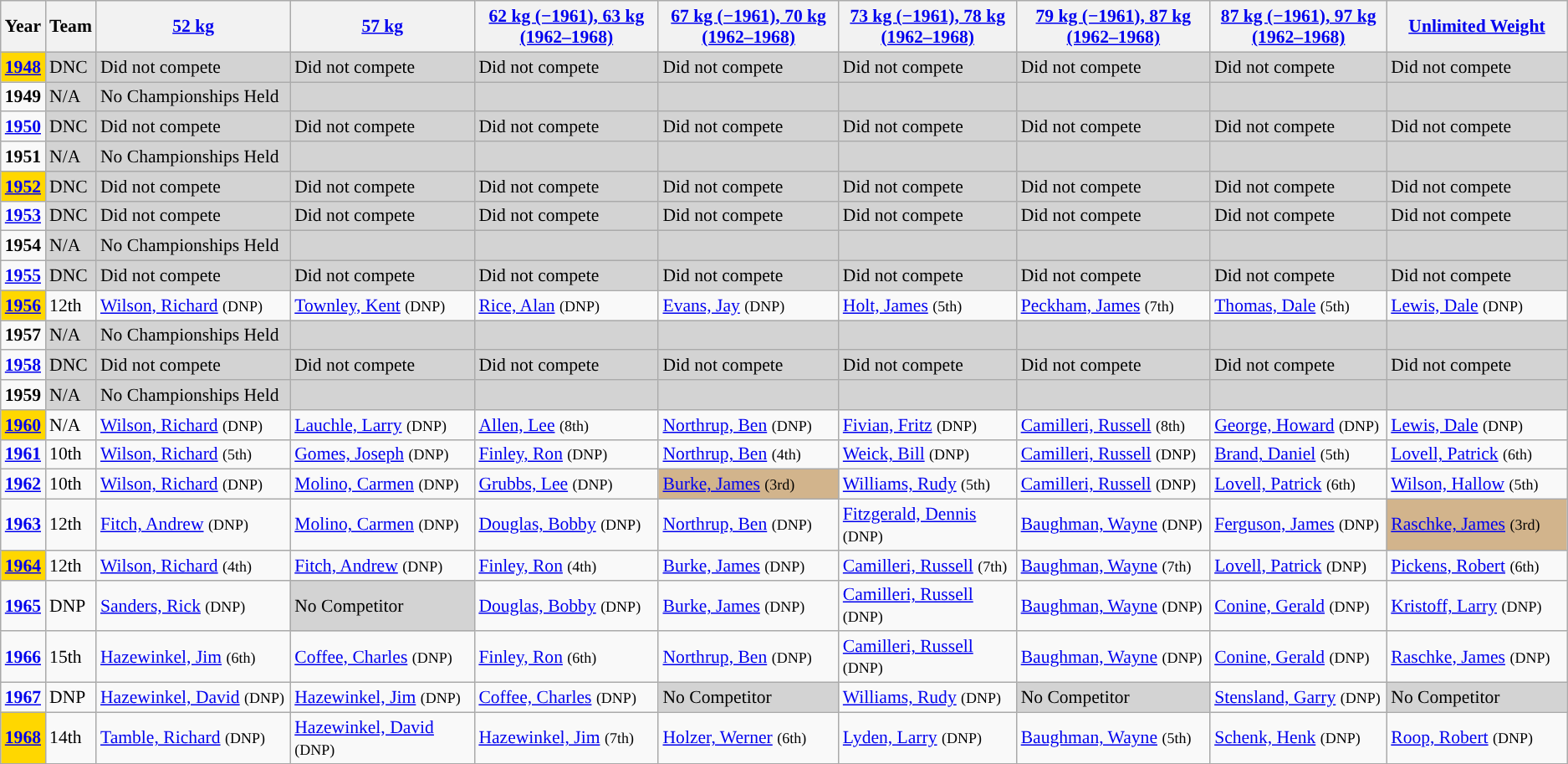<table class="wikitable sortable" style="font-size: 90%">
<tr>
<th>Year</th>
<th>Team</th>
<th width=200><a href='#'>52 kg</a></th>
<th width=200><a href='#'>57 kg</a></th>
<th width=200><a href='#'>62 kg (−1961), 63 kg (1962–1968)</a></th>
<th width=200><a href='#'>67 kg (−1961), 70 kg (1962–1968)</a></th>
<th width=200><a href='#'>73 kg (−1961), 78 kg (1962–1968)</a></th>
<th width=220><a href='#'>79 kg (−1961), 87 kg (1962–1968)</a></th>
<th width=200><a href='#'>87 kg (−1961), 97 kg (1962–1968)</a></th>
<th width=200><a href='#'>Unlimited Weight</a></th>
</tr>
<tr>
<td bgcolor="GOLD"><strong><a href='#'>1948</a></strong></td>
<td bgcolor = "lightgray">DNC</td>
<td bgcolor="lightgray">Did not compete</td>
<td bgcolor="lightgray">Did not compete</td>
<td bgcolor="lightgray">Did not compete</td>
<td bgcolor="lightgray">Did not compete</td>
<td bgcolor="lightgray">Did not compete</td>
<td bgcolor="lightgray">Did not compete</td>
<td bgcolor="lightgray">Did not compete</td>
<td bgcolor="lightgray">Did not compete</td>
</tr>
<tr>
<td><strong>1949</strong></td>
<td bgcolor = "lightgray">N/A</td>
<td bgcolor="lightgray">No Championships Held</td>
<td bgcolor="lightgray"></td>
<td bgcolor="lightgray"></td>
<td bgcolor="lightgray"></td>
<td bgcolor="lightgray"></td>
<td bgcolor="lightgray"></td>
<td bgcolor="lightgray"></td>
<td bgcolor="lightgray"></td>
</tr>
<tr>
<td><strong><a href='#'>1950</a></strong></td>
<td bgcolor = "lightgray">DNC</td>
<td bgcolor="lightgray">Did not compete</td>
<td bgcolor="lightgray">Did not compete</td>
<td bgcolor="lightgray">Did not compete</td>
<td bgcolor="lightgray">Did not compete</td>
<td bgcolor="lightgray">Did not compete</td>
<td bgcolor="lightgray">Did not compete</td>
<td bgcolor="lightgray">Did not compete</td>
<td bgcolor="lightgray">Did not compete</td>
</tr>
<tr>
<td><strong>1951</strong></td>
<td bgcolor = "lightgray">N/A</td>
<td bgcolor="lightgray">No Championships Held</td>
<td bgcolor="lightgray"></td>
<td bgcolor="lightgray"></td>
<td bgcolor="lightgray"></td>
<td bgcolor="lightgray"></td>
<td bgcolor="lightgray"></td>
<td bgcolor="lightgray"></td>
<td bgcolor="lightgray"></td>
</tr>
<tr>
<td bgcolor="GOLD"><strong><a href='#'>1952</a></strong></td>
<td bgcolor = "lightgray">DNC</td>
<td bgcolor="lightgray">Did not compete</td>
<td bgcolor="lightgray">Did not compete</td>
<td bgcolor="lightgray">Did not compete</td>
<td bgcolor="lightgray">Did not compete</td>
<td bgcolor="lightgray">Did not compete</td>
<td bgcolor="lightgray">Did not compete</td>
<td bgcolor="lightgray">Did not compete</td>
<td bgcolor="lightgray">Did not compete</td>
</tr>
<tr>
<td><strong><a href='#'>1953</a></strong></td>
<td bgcolor = "lightgray">DNC</td>
<td bgcolor="lightgray">Did not compete</td>
<td bgcolor="lightgray">Did not compete</td>
<td bgcolor="lightgray">Did not compete</td>
<td bgcolor="lightgray">Did not compete</td>
<td bgcolor="lightgray">Did not compete</td>
<td bgcolor="lightgray">Did not compete</td>
<td bgcolor="lightgray">Did not compete</td>
<td bgcolor="lightgray">Did not compete</td>
</tr>
<tr>
<td><strong>1954</strong></td>
<td bgcolor = "lightgray">N/A</td>
<td bgcolor="lightgray">No Championships Held</td>
<td bgcolor="lightgray"></td>
<td bgcolor="lightgray"></td>
<td bgcolor="lightgray"></td>
<td bgcolor="lightgray"></td>
<td bgcolor="lightgray"></td>
<td bgcolor="lightgray"></td>
<td bgcolor="lightgray"></td>
</tr>
<tr>
<td><strong><a href='#'>1955</a></strong></td>
<td bgcolor = "lightgray">DNC</td>
<td bgcolor="lightgray">Did not compete</td>
<td bgcolor="lightgray">Did not compete</td>
<td bgcolor="lightgray">Did not compete</td>
<td bgcolor="lightgray">Did not compete</td>
<td bgcolor="lightgray">Did not compete</td>
<td bgcolor="lightgray">Did not compete</td>
<td bgcolor="lightgray">Did not compete</td>
<td bgcolor="lightgray">Did not compete</td>
</tr>
<tr>
<td bgcolor="GOLD"><strong><a href='#'>1956</a></strong></td>
<td>12th</td>
<td><a href='#'>Wilson, Richard</a> <small>(DNP)</small></td>
<td><a href='#'>Townley, Kent</a> <small>(DNP)</small></td>
<td><a href='#'>Rice, Alan</a> <small>(DNP)</small></td>
<td><a href='#'>Evans, Jay</a> <small>(DNP)</small></td>
<td><a href='#'>Holt, James</a> <small>(5th)</small></td>
<td><a href='#'>Peckham, James</a> <small>(7th)</small></td>
<td><a href='#'>Thomas, Dale</a> <small>(5th)</small></td>
<td><a href='#'>Lewis, Dale</a> <small> (DNP)</small></td>
</tr>
<tr>
<td><strong>1957</strong></td>
<td bgcolor = "lightgray">N/A</td>
<td bgcolor="lightgray">No Championships Held</td>
<td bgcolor="lightgray"></td>
<td bgcolor="lightgray"></td>
<td bgcolor="lightgray"></td>
<td bgcolor="lightgray"></td>
<td bgcolor="lightgray"></td>
<td bgcolor="lightgray"></td>
<td bgcolor="lightgray"></td>
</tr>
<tr>
<td><strong><a href='#'>1958</a></strong></td>
<td bgcolor = "lightgray">DNC</td>
<td bgcolor="lightgray">Did not compete</td>
<td bgcolor="lightgray">Did not compete</td>
<td bgcolor="lightgray">Did not compete</td>
<td bgcolor="lightgray">Did not compete</td>
<td bgcolor="lightgray">Did not compete</td>
<td bgcolor="lightgray">Did not compete</td>
<td bgcolor="lightgray">Did not compete</td>
<td bgcolor="lightgray">Did not compete</td>
</tr>
<tr>
<td><strong>1959</strong></td>
<td bgcolor = "lightgray">N/A</td>
<td bgcolor="lightgray">No Championships Held</td>
<td bgcolor="lightgray"></td>
<td bgcolor="lightgray"></td>
<td bgcolor="lightgray"></td>
<td bgcolor="lightgray"></td>
<td bgcolor="lightgray"></td>
<td bgcolor="lightgray"></td>
<td bgcolor="lightgray"></td>
</tr>
<tr>
<td bgcolor="GOLD"><strong><a href='#'>1960</a></strong></td>
<td>N/A</td>
<td><a href='#'>Wilson, Richard</a> <small>(DNP)</small></td>
<td><a href='#'>Lauchle, Larry</a> <small>(DNP)</small></td>
<td><a href='#'>Allen, Lee</a> <small>(8th)</small></td>
<td><a href='#'>Northrup, Ben</a> <small>(DNP)</small></td>
<td><a href='#'>Fivian, Fritz</a> <small>(DNP)</small></td>
<td><a href='#'>Camilleri, Russell</a> <small>(8th)</small></td>
<td><a href='#'>George, Howard</a> <small>(DNP)</small></td>
<td><a href='#'>Lewis, Dale</a> <small> (DNP)</small></td>
</tr>
<tr>
<td><strong><a href='#'>1961</a></strong></td>
<td>10th</td>
<td><a href='#'>Wilson, Richard</a> <small>(5th)</small></td>
<td><a href='#'>Gomes, Joseph</a> <small>(DNP)</small></td>
<td><a href='#'>Finley, Ron</a> <small>(DNP)</small></td>
<td><a href='#'>Northrup, Ben</a> <small>(4th)</small></td>
<td><a href='#'>Weick, Bill</a> <small>(DNP)</small></td>
<td><a href='#'>Camilleri, Russell</a> <small>(DNP)</small></td>
<td><a href='#'>Brand, Daniel</a> <small>(5th)</small></td>
<td><a href='#'>Lovell, Patrick</a> <small> (6th)</small></td>
</tr>
<tr>
<td><strong><a href='#'>1962</a></strong></td>
<td>10th</td>
<td><a href='#'>Wilson, Richard</a> <small>(DNP)</small></td>
<td><a href='#'>Molino, Carmen</a> <small>(DNP)</small></td>
<td><a href='#'>Grubbs, Lee</a> <small>(DNP)</small></td>
<td bgcolor="TAN"><a href='#'>Burke, James</a> <small>(3rd)</small></td>
<td><a href='#'>Williams, Rudy</a> <small>(5th)</small></td>
<td><a href='#'>Camilleri, Russell</a> <small>(DNP)</small></td>
<td><a href='#'>Lovell, Patrick</a> <small>(6th)</small></td>
<td><a href='#'>Wilson, Hallow</a> <small> (5th)</small></td>
</tr>
<tr>
<td><strong><a href='#'>1963</a></strong></td>
<td>12th</td>
<td><a href='#'>Fitch, Andrew</a> <small>(DNP)</small></td>
<td><a href='#'>Molino, Carmen</a> <small>(DNP)</small></td>
<td><a href='#'>Douglas, Bobby</a> <small>(DNP)</small></td>
<td><a href='#'>Northrup, Ben</a> <small>(DNP)</small></td>
<td><a href='#'>Fitzgerald, Dennis</a> <small>(DNP)</small></td>
<td><a href='#'>Baughman, Wayne</a> <small>(DNP)</small></td>
<td><a href='#'>Ferguson, James</a> <small>(DNP)</small></td>
<td bgcolor="tan"><a href='#'>Raschke, James</a> <small> (3rd)</small></td>
</tr>
<tr>
<td bgcolor="GOLD"><strong><a href='#'>1964</a></strong></td>
<td>12th</td>
<td><a href='#'>Wilson, Richard</a> <small>(4th)</small></td>
<td><a href='#'>Fitch, Andrew</a> <small>(DNP)</small></td>
<td><a href='#'>Finley, Ron</a> <small>(4th)</small></td>
<td><a href='#'>Burke, James</a> <small>(DNP)</small></td>
<td><a href='#'>Camilleri, Russell</a> <small>(7th)</small></td>
<td><a href='#'>Baughman, Wayne</a> <small>(7th)</small></td>
<td><a href='#'>Lovell, Patrick</a> <small>(DNP)</small></td>
<td><a href='#'>Pickens, Robert</a> <small> (6th)</small></td>
</tr>
<tr>
<td><strong><a href='#'>1965</a></strong></td>
<td>DNP</td>
<td><a href='#'>Sanders, Rick</a> <small>(DNP)</small></td>
<td bgcolor="lightgray">No Competitor</td>
<td><a href='#'>Douglas, Bobby</a> <small>(DNP)</small></td>
<td><a href='#'>Burke, James</a> <small>(DNP)</small></td>
<td><a href='#'>Camilleri, Russell</a> <small>(DNP)</small></td>
<td><a href='#'>Baughman, Wayne</a> <small>(DNP)</small></td>
<td><a href='#'>Conine, Gerald</a> <small>(DNP)</small></td>
<td><a href='#'>Kristoff, Larry</a> <small> (DNP)</small></td>
</tr>
<tr>
<td><strong><a href='#'>1966</a></strong></td>
<td>15th</td>
<td><a href='#'>Hazewinkel, Jim</a> <small>(6th)</small></td>
<td><a href='#'>Coffee, Charles</a> <small>(DNP)</small></td>
<td><a href='#'>Finley, Ron</a> <small>(6th)</small></td>
<td><a href='#'>Northrup, Ben</a> <small>(DNP)</small></td>
<td><a href='#'>Camilleri, Russell</a> <small>(DNP)</small></td>
<td><a href='#'>Baughman, Wayne</a> <small>(DNP)</small></td>
<td><a href='#'>Conine, Gerald</a> <small>(DNP)</small></td>
<td><a href='#'>Raschke, James</a> <small> (DNP)</small></td>
</tr>
<tr>
<td><strong><a href='#'>1967</a></strong></td>
<td>DNP</td>
<td><a href='#'>Hazewinkel, David</a> <small>(DNP)</small></td>
<td><a href='#'>Hazewinkel, Jim</a> <small>(DNP)</small></td>
<td><a href='#'>Coffee, Charles</a> <small>(DNP)</small></td>
<td bgcolor="lightgray">No Competitor</td>
<td><a href='#'>Williams, Rudy</a> <small>(DNP)</small></td>
<td bgcolor="lightgray">No Competitor</td>
<td><a href='#'>Stensland, Garry</a> <small> (DNP)</small></td>
<td bgcolor="lightgray">No Competitor</td>
</tr>
<tr>
<td bgcolor="GOLD"><strong><a href='#'>1968</a></strong></td>
<td>14th</td>
<td><a href='#'>Tamble, Richard</a> <small>(DNP)</small></td>
<td><a href='#'>Hazewinkel, David</a> <small>(DNP)</small></td>
<td><a href='#'>Hazewinkel, Jim</a> <small>(7th)</small></td>
<td><a href='#'>Holzer, Werner</a> <small>(6th)</small></td>
<td><a href='#'>Lyden, Larry</a> <small>(DNP)</small></td>
<td><a href='#'>Baughman, Wayne</a> <small>(5th)</small></td>
<td><a href='#'>Schenk, Henk</a> <small> (DNP)</small></td>
<td><a href='#'>Roop, Robert</a> <small>(DNP)</small></td>
</tr>
<tr>
</tr>
</table>
